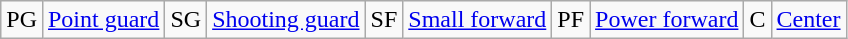<table class=wikitable>
<tr>
<td>PG</td>
<td><a href='#'>Point guard</a></td>
<td>SG</td>
<td><a href='#'>Shooting guard</a></td>
<td>SF</td>
<td><a href='#'>Small forward</a></td>
<td>PF</td>
<td><a href='#'>Power forward</a></td>
<td>C</td>
<td><a href='#'>Center</a></td>
</tr>
</table>
